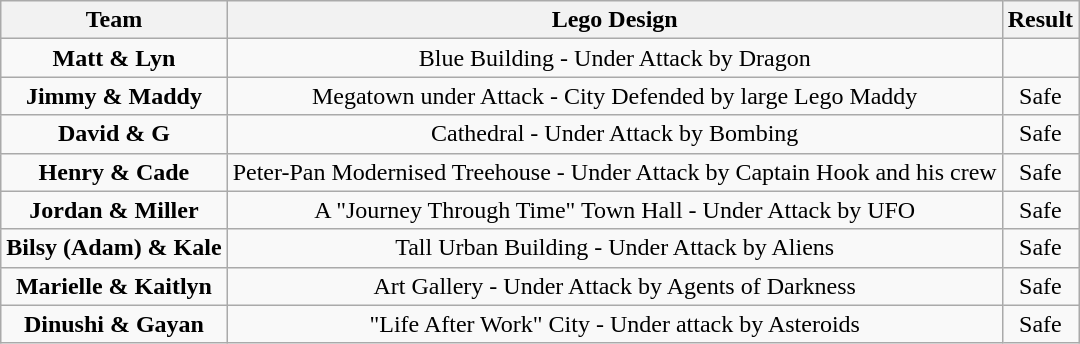<table class="wikitable" style="text-align:center">
<tr valign="top">
<th>Team</th>
<th>Lego Design</th>
<th>Result</th>
</tr>
<tr>
<td><strong>Matt & Lyn</strong></td>
<td>Blue Building - Under Attack by Dragon</td>
<td></td>
</tr>
<tr>
<td><strong>Jimmy & Maddy</strong></td>
<td>Megatown under Attack - City Defended by large Lego Maddy</td>
<td>Safe</td>
</tr>
<tr>
<td><strong>David & G</strong></td>
<td>Cathedral - Under Attack by Bombing</td>
<td>Safe</td>
</tr>
<tr>
<td><strong>Henry & Cade</strong></td>
<td>Peter-Pan Modernised Treehouse - Under Attack by Captain Hook and his crew</td>
<td>Safe</td>
</tr>
<tr>
<td><strong>Jordan & Miller</strong></td>
<td>A "Journey Through Time" Town Hall - Under Attack by UFO</td>
<td>Safe</td>
</tr>
<tr>
<td><strong>Bilsy (Adam) & Kale</strong></td>
<td>Tall Urban Building - Under Attack by Aliens</td>
<td>Safe</td>
</tr>
<tr>
<td><strong>Marielle & Kaitlyn</strong></td>
<td>Art Gallery - Under Attack by Agents of Darkness</td>
<td>Safe</td>
</tr>
<tr>
<td><strong>Dinushi & Gayan</strong></td>
<td>"Life After Work" City - Under attack by Asteroids</td>
<td>Safe</td>
</tr>
</table>
